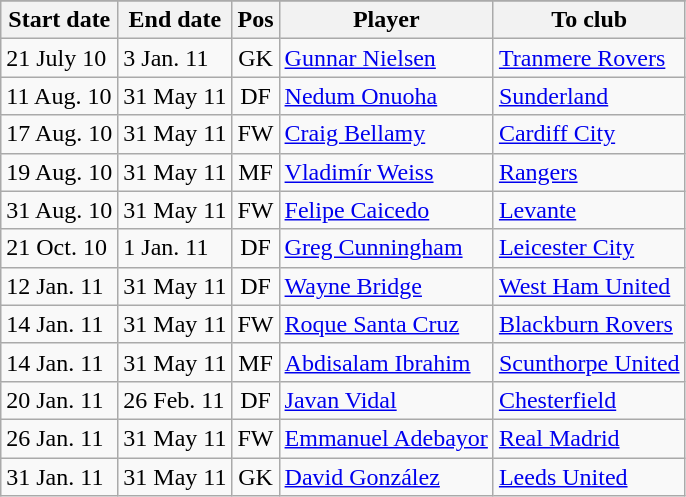<table class="wikitable">
<tr>
</tr>
<tr>
<th>Start date</th>
<th>End date</th>
<th>Pos</th>
<th>Player</th>
<th>To club</th>
</tr>
<tr>
<td>21 July 10</td>
<td>3 Jan. 11</td>
<td align="center">GK</td>
<td> <a href='#'>Gunnar Nielsen</a></td>
<td> <a href='#'>Tranmere Rovers</a></td>
</tr>
<tr>
<td>11 Aug. 10</td>
<td>31 May 11</td>
<td align="center">DF</td>
<td> <a href='#'>Nedum Onuoha</a></td>
<td> <a href='#'>Sunderland</a></td>
</tr>
<tr>
<td>17 Aug. 10</td>
<td>31 May 11</td>
<td align="center">FW</td>
<td> <a href='#'>Craig Bellamy</a></td>
<td> <a href='#'>Cardiff City</a></td>
</tr>
<tr>
<td>19 Aug. 10</td>
<td>31 May 11</td>
<td align="center">MF</td>
<td> <a href='#'>Vladimír Weiss</a></td>
<td> <a href='#'>Rangers</a></td>
</tr>
<tr>
<td>31 Aug. 10</td>
<td>31 May 11</td>
<td align="center">FW</td>
<td> <a href='#'>Felipe Caicedo</a></td>
<td> <a href='#'>Levante</a></td>
</tr>
<tr>
<td>21 Oct. 10</td>
<td>1 Jan. 11</td>
<td align="center">DF</td>
<td> <a href='#'>Greg Cunningham</a></td>
<td> <a href='#'>Leicester City</a></td>
</tr>
<tr>
<td>12 Jan. 11</td>
<td>31 May 11</td>
<td align="center">DF</td>
<td> <a href='#'>Wayne Bridge</a></td>
<td> <a href='#'>West Ham United</a></td>
</tr>
<tr>
<td>14 Jan. 11</td>
<td>31 May 11</td>
<td align="center">FW</td>
<td> <a href='#'>Roque Santa Cruz</a></td>
<td> <a href='#'>Blackburn Rovers</a></td>
</tr>
<tr>
<td>14 Jan. 11</td>
<td>31 May 11</td>
<td align="center">MF</td>
<td> <a href='#'>Abdisalam Ibrahim</a></td>
<td> <a href='#'>Scunthorpe United</a></td>
</tr>
<tr>
<td>20 Jan. 11</td>
<td>26 Feb. 11</td>
<td align="center">DF</td>
<td> <a href='#'>Javan Vidal</a></td>
<td> <a href='#'>Chesterfield</a></td>
</tr>
<tr>
<td>26 Jan. 11</td>
<td>31 May 11</td>
<td align="center">FW</td>
<td> <a href='#'>Emmanuel Adebayor</a></td>
<td> <a href='#'>Real Madrid</a></td>
</tr>
<tr>
<td>31 Jan. 11</td>
<td>31 May 11</td>
<td align="center">GK</td>
<td> <a href='#'>David González</a></td>
<td> <a href='#'>Leeds United</a></td>
</tr>
</table>
